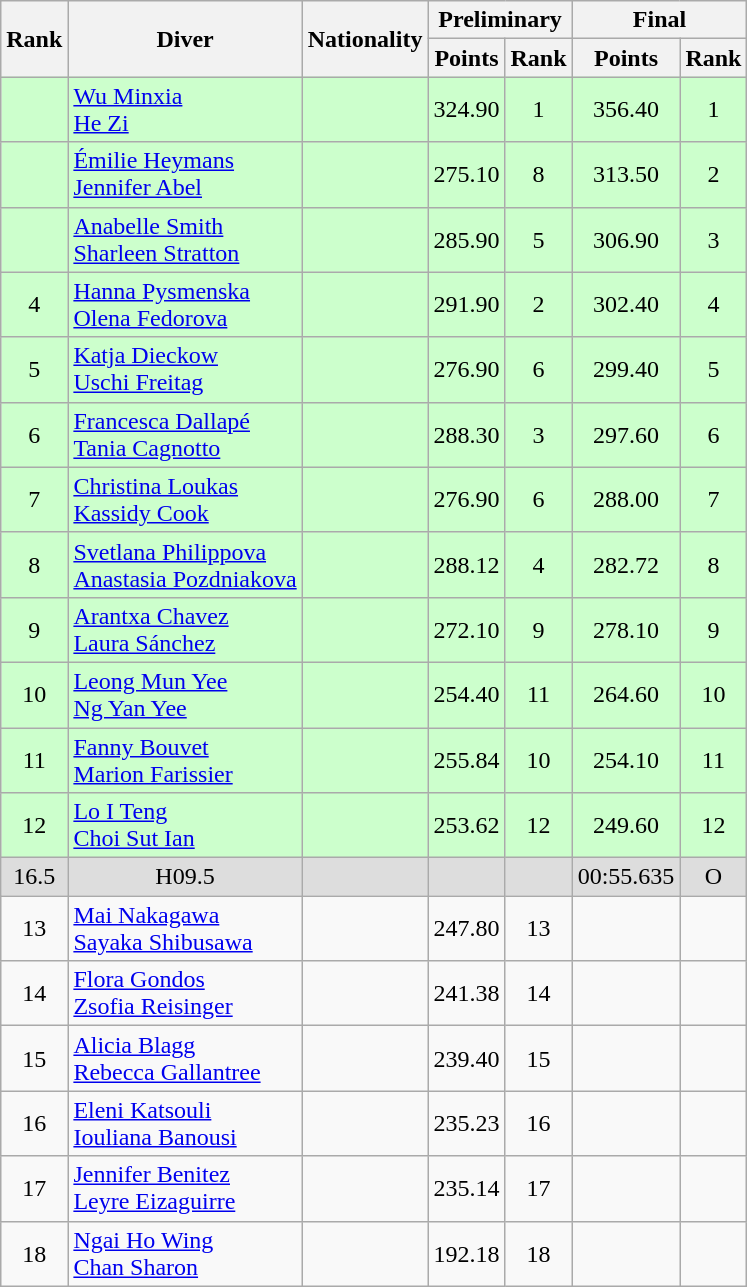<table class="wikitable" style="text-align:center">
<tr>
<th rowspan="2">Rank</th>
<th rowspan="2">Diver</th>
<th rowspan="2">Nationality</th>
<th colspan="2">Preliminary</th>
<th colspan="2">Final</th>
</tr>
<tr>
<th>Points</th>
<th>Rank</th>
<th>Points</th>
<th>Rank</th>
</tr>
<tr bgcolor=ccffcc>
<td></td>
<td align=left><a href='#'>Wu Minxia</a><br><a href='#'>He Zi</a></td>
<td align=left></td>
<td>324.90</td>
<td>1</td>
<td>356.40</td>
<td>1</td>
</tr>
<tr bgcolor=ccffcc>
<td></td>
<td align=left><a href='#'>Émilie Heymans</a><br><a href='#'>Jennifer Abel</a></td>
<td align=left></td>
<td>275.10</td>
<td>8</td>
<td>313.50</td>
<td>2</td>
</tr>
<tr bgcolor=ccffcc>
<td></td>
<td align=left><a href='#'>Anabelle Smith</a><br><a href='#'>Sharleen Stratton</a></td>
<td align=left></td>
<td>285.90</td>
<td>5</td>
<td>306.90</td>
<td>3</td>
</tr>
<tr bgcolor=ccffcc>
<td>4</td>
<td align=left><a href='#'>Hanna Pysmenska</a><br><a href='#'>Olena Fedorova</a></td>
<td align=left></td>
<td>291.90</td>
<td>2</td>
<td>302.40</td>
<td>4</td>
</tr>
<tr bgcolor=ccffcc>
<td>5</td>
<td align=left><a href='#'>Katja Dieckow</a><br><a href='#'>Uschi Freitag</a></td>
<td align=left></td>
<td>276.90</td>
<td>6</td>
<td>299.40</td>
<td>5</td>
</tr>
<tr bgcolor=ccffcc>
<td>6</td>
<td align=left><a href='#'>Francesca Dallapé</a><br><a href='#'>Tania Cagnotto</a></td>
<td align=left></td>
<td>288.30</td>
<td>3</td>
<td>297.60</td>
<td>6</td>
</tr>
<tr bgcolor=ccffcc>
<td>7</td>
<td align=left><a href='#'>Christina Loukas</a><br><a href='#'>Kassidy Cook</a></td>
<td align=left></td>
<td>276.90</td>
<td>6</td>
<td>288.00</td>
<td>7</td>
</tr>
<tr bgcolor=ccffcc>
<td>8</td>
<td align=left><a href='#'>Svetlana Philippova</a><br><a href='#'>Anastasia Pozdniakova</a></td>
<td align=left></td>
<td>288.12</td>
<td>4</td>
<td>282.72</td>
<td>8</td>
</tr>
<tr bgcolor=ccffcc>
<td>9</td>
<td align=left><a href='#'>Arantxa Chavez</a><br><a href='#'>Laura Sánchez</a></td>
<td align=left></td>
<td>272.10</td>
<td>9</td>
<td>278.10</td>
<td>9</td>
</tr>
<tr bgcolor=ccffcc>
<td>10</td>
<td align=left><a href='#'>Leong Mun Yee</a><br><a href='#'>Ng Yan Yee</a></td>
<td align=left></td>
<td>254.40</td>
<td>11</td>
<td>264.60</td>
<td>10</td>
</tr>
<tr bgcolor=ccffcc>
<td>11</td>
<td align=left><a href='#'>Fanny Bouvet</a><br><a href='#'>Marion Farissier</a></td>
<td align=left></td>
<td>255.84</td>
<td>10</td>
<td>254.10</td>
<td>11</td>
</tr>
<tr bgcolor=ccffcc>
<td>12</td>
<td align=left><a href='#'>Lo I Teng</a><br><a href='#'>Choi Sut Ian</a></td>
<td align=left></td>
<td>253.62</td>
<td>12</td>
<td>249.60</td>
<td>12</td>
</tr>
<tr bgcolor=#DDDDDD>
<td><span>16.5</span></td>
<td><span>H09.5</span></td>
<td></td>
<td></td>
<td></td>
<td><span>00:55.635</span></td>
<td><span>O</span></td>
</tr>
<tr>
<td>13</td>
<td align=left><a href='#'>Mai Nakagawa</a><br><a href='#'>Sayaka Shibusawa</a></td>
<td align=left></td>
<td>247.80</td>
<td>13</td>
<td></td>
<td></td>
</tr>
<tr>
<td>14</td>
<td align=left><a href='#'>Flora Gondos</a><br><a href='#'>Zsofia Reisinger</a></td>
<td align=left></td>
<td>241.38</td>
<td>14</td>
<td></td>
<td></td>
</tr>
<tr>
<td>15</td>
<td align=left><a href='#'>Alicia Blagg</a><br><a href='#'>Rebecca Gallantree</a></td>
<td align=left></td>
<td>239.40</td>
<td>15</td>
<td></td>
<td></td>
</tr>
<tr>
<td>16</td>
<td align=left><a href='#'>Eleni Katsouli</a><br><a href='#'>Iouliana Banousi</a></td>
<td align=left></td>
<td>235.23</td>
<td>16</td>
<td></td>
<td></td>
</tr>
<tr>
<td>17</td>
<td align=left><a href='#'>Jennifer Benitez</a><br><a href='#'>Leyre Eizaguirre</a></td>
<td align=left></td>
<td>235.14</td>
<td>17</td>
<td></td>
<td></td>
</tr>
<tr>
<td>18</td>
<td align=left><a href='#'>Ngai Ho Wing</a><br><a href='#'>Chan Sharon</a></td>
<td align=left></td>
<td>192.18</td>
<td>18</td>
<td></td>
<td></td>
</tr>
</table>
